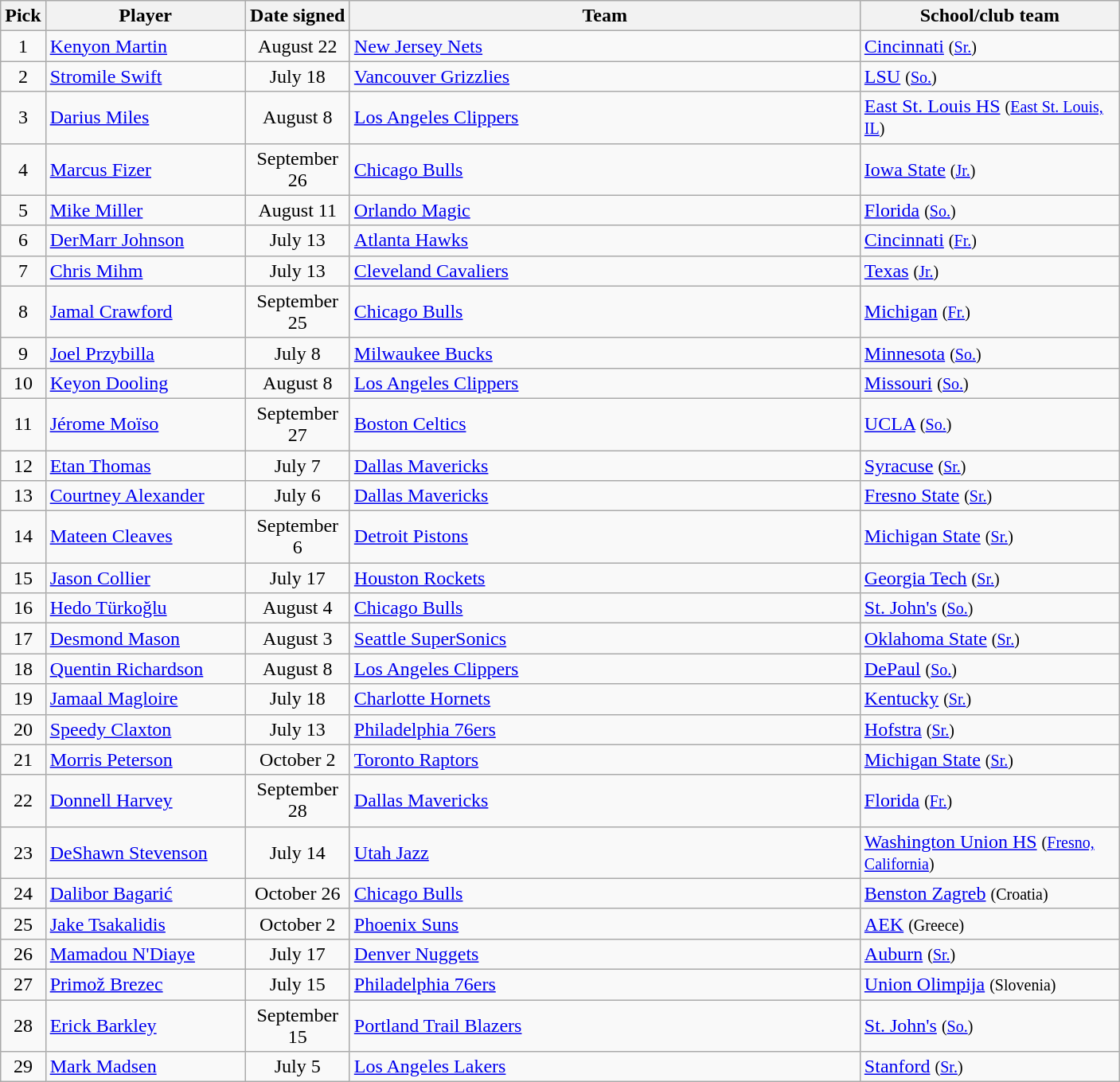<table class="wikitable sortable" style="text-align:left">
<tr>
<th style="width:30px">Pick</th>
<th style="width:160px">Player</th>
<th style="width:80px">Date signed</th>
<th style="width:420px">Team</th>
<th style="width:210px">School/club team</th>
</tr>
<tr>
<td align=center>1</td>
<td><a href='#'>Kenyon Martin</a></td>
<td align=center>August 22</td>
<td><a href='#'>New Jersey Nets</a></td>
<td><a href='#'>Cincinnati</a> <small>(<a href='#'>Sr.</a>)</small></td>
</tr>
<tr>
<td align=center>2</td>
<td><a href='#'>Stromile Swift</a></td>
<td align=center>July 18</td>
<td><a href='#'>Vancouver Grizzlies</a></td>
<td><a href='#'>LSU</a> <small>(<a href='#'>So.</a>)</small></td>
</tr>
<tr>
<td align=center>3</td>
<td><a href='#'>Darius Miles</a></td>
<td align=center>August 8</td>
<td><a href='#'>Los Angeles Clippers</a></td>
<td><a href='#'>East St. Louis HS</a> <small>(<a href='#'>East St. Louis, IL</a>)</small></td>
</tr>
<tr>
<td align=center>4</td>
<td><a href='#'>Marcus Fizer</a></td>
<td align=center>September 26</td>
<td><a href='#'>Chicago Bulls</a></td>
<td><a href='#'>Iowa State</a> <small>(<a href='#'>Jr.</a>)</small></td>
</tr>
<tr>
<td align=center>5</td>
<td><a href='#'>Mike Miller</a></td>
<td align=center>August 11</td>
<td><a href='#'>Orlando Magic</a></td>
<td><a href='#'>Florida</a> <small>(<a href='#'>So.</a>)</small></td>
</tr>
<tr>
<td align=center>6</td>
<td><a href='#'>DerMarr Johnson</a></td>
<td align=center>July 13</td>
<td><a href='#'>Atlanta Hawks</a></td>
<td><a href='#'>Cincinnati</a> <small>(<a href='#'>Fr.</a>)</small></td>
</tr>
<tr>
<td align=center>7</td>
<td><a href='#'>Chris Mihm</a></td>
<td align=center>July 13</td>
<td><a href='#'>Cleveland Cavaliers</a></td>
<td><a href='#'>Texas</a> <small>(<a href='#'>Jr.</a>)</small></td>
</tr>
<tr>
<td align=center>8</td>
<td><a href='#'>Jamal Crawford</a></td>
<td align=center>September 25</td>
<td><a href='#'>Chicago Bulls</a></td>
<td><a href='#'>Michigan</a> <small>(<a href='#'>Fr.</a>)</small></td>
</tr>
<tr>
<td align=center>9</td>
<td><a href='#'>Joel Przybilla</a></td>
<td align=center>July 8</td>
<td><a href='#'>Milwaukee Bucks</a></td>
<td><a href='#'>Minnesota</a> <small>(<a href='#'>So.</a>)</small></td>
</tr>
<tr>
<td align=center>10</td>
<td><a href='#'>Keyon Dooling</a></td>
<td align=center>August 8</td>
<td><a href='#'>Los Angeles Clippers</a></td>
<td><a href='#'>Missouri</a> <small>(<a href='#'>So.</a>)</small></td>
</tr>
<tr>
<td align=center>11</td>
<td><a href='#'>Jérome Moïso</a></td>
<td align=center>September 27</td>
<td><a href='#'>Boston Celtics</a></td>
<td><a href='#'>UCLA</a> <small>(<a href='#'>So.</a>)</small></td>
</tr>
<tr>
<td align=center>12</td>
<td><a href='#'>Etan Thomas</a></td>
<td align=center>July 7</td>
<td><a href='#'>Dallas Mavericks</a></td>
<td><a href='#'>Syracuse</a> <small>(<a href='#'>Sr.</a>)</small></td>
</tr>
<tr>
<td align=center>13</td>
<td><a href='#'>Courtney Alexander</a></td>
<td align=center>July 6</td>
<td><a href='#'>Dallas Mavericks</a></td>
<td><a href='#'>Fresno State</a> <small>(<a href='#'>Sr.</a>)</small></td>
</tr>
<tr>
<td align=center>14</td>
<td><a href='#'>Mateen Cleaves</a></td>
<td align=center>September 6</td>
<td><a href='#'>Detroit Pistons</a></td>
<td><a href='#'>Michigan State</a> <small>(<a href='#'>Sr.</a>)</small></td>
</tr>
<tr>
<td align=center>15</td>
<td><a href='#'>Jason Collier</a></td>
<td align=center>July 17</td>
<td><a href='#'>Houston Rockets</a></td>
<td><a href='#'>Georgia Tech</a> <small>(<a href='#'>Sr.</a>)</small></td>
</tr>
<tr>
<td align=center>16</td>
<td><a href='#'>Hedo Türkoğlu</a></td>
<td align=center>August 4</td>
<td><a href='#'>Chicago Bulls</a></td>
<td><a href='#'>St. John's</a> <small>(<a href='#'>So.</a>)</small></td>
</tr>
<tr>
<td align=center>17</td>
<td><a href='#'>Desmond Mason</a></td>
<td align=center>August 3</td>
<td><a href='#'>Seattle SuperSonics</a></td>
<td><a href='#'>Oklahoma State</a> <small>(<a href='#'>Sr.</a>)</small></td>
</tr>
<tr>
<td align=center>18</td>
<td><a href='#'>Quentin Richardson</a></td>
<td align=center>August 8</td>
<td><a href='#'>Los Angeles Clippers</a></td>
<td><a href='#'>DePaul</a> <small>(<a href='#'>So.</a>)</small></td>
</tr>
<tr>
<td align=center>19</td>
<td><a href='#'>Jamaal Magloire</a></td>
<td align=center>July 18</td>
<td><a href='#'>Charlotte Hornets</a></td>
<td><a href='#'>Kentucky</a> <small>(<a href='#'>Sr.</a>)</small></td>
</tr>
<tr>
<td align=center>20</td>
<td><a href='#'>Speedy Claxton</a></td>
<td align=center>July 13</td>
<td><a href='#'>Philadelphia 76ers</a></td>
<td><a href='#'>Hofstra</a> <small>(<a href='#'>Sr.</a>)</small></td>
</tr>
<tr>
<td align=center>21</td>
<td><a href='#'>Morris Peterson</a></td>
<td align=center>October 2</td>
<td><a href='#'>Toronto Raptors</a></td>
<td><a href='#'>Michigan State</a> <small>(<a href='#'>Sr.</a>)</small></td>
</tr>
<tr>
<td align=center>22</td>
<td><a href='#'>Donnell Harvey</a></td>
<td align=center>September 28</td>
<td><a href='#'>Dallas Mavericks</a></td>
<td><a href='#'>Florida</a> <small>(<a href='#'>Fr.</a>)</small></td>
</tr>
<tr>
<td align=center>23</td>
<td><a href='#'>DeShawn Stevenson</a></td>
<td align=center>July 14</td>
<td><a href='#'>Utah Jazz</a></td>
<td><a href='#'>Washington Union HS</a> <small>(<a href='#'>Fresno, California</a>)</small></td>
</tr>
<tr>
<td align=center>24</td>
<td><a href='#'>Dalibor Bagarić</a></td>
<td align=center>October 26</td>
<td><a href='#'>Chicago Bulls</a></td>
<td><a href='#'>Benston Zagreb</a> <small>(Croatia)</small></td>
</tr>
<tr>
<td align=center>25</td>
<td><a href='#'>Jake Tsakalidis</a></td>
<td align=center>October 2</td>
<td><a href='#'>Phoenix Suns</a></td>
<td><a href='#'>AEK</a> <small>(Greece)</small></td>
</tr>
<tr>
<td align=center>26</td>
<td><a href='#'>Mamadou N'Diaye</a></td>
<td align=center>July 17</td>
<td><a href='#'>Denver Nuggets</a></td>
<td><a href='#'>Auburn</a> <small>(<a href='#'>Sr.</a>)</small></td>
</tr>
<tr>
<td align=center>27</td>
<td><a href='#'>Primož Brezec</a></td>
<td align=center>July 15</td>
<td><a href='#'>Philadelphia 76ers</a></td>
<td><a href='#'>Union Olimpija</a> <small>(Slovenia)</small></td>
</tr>
<tr>
<td align=center>28</td>
<td><a href='#'>Erick Barkley</a></td>
<td align=center>September 15</td>
<td><a href='#'>Portland Trail Blazers</a></td>
<td><a href='#'>St. John's</a> <small>(<a href='#'>So.</a>)</small></td>
</tr>
<tr>
<td align=center>29</td>
<td><a href='#'>Mark Madsen</a></td>
<td align=center>July 5</td>
<td><a href='#'>Los Angeles Lakers</a></td>
<td><a href='#'>Stanford</a> <small>(<a href='#'>Sr.</a>)</small></td>
</tr>
</table>
